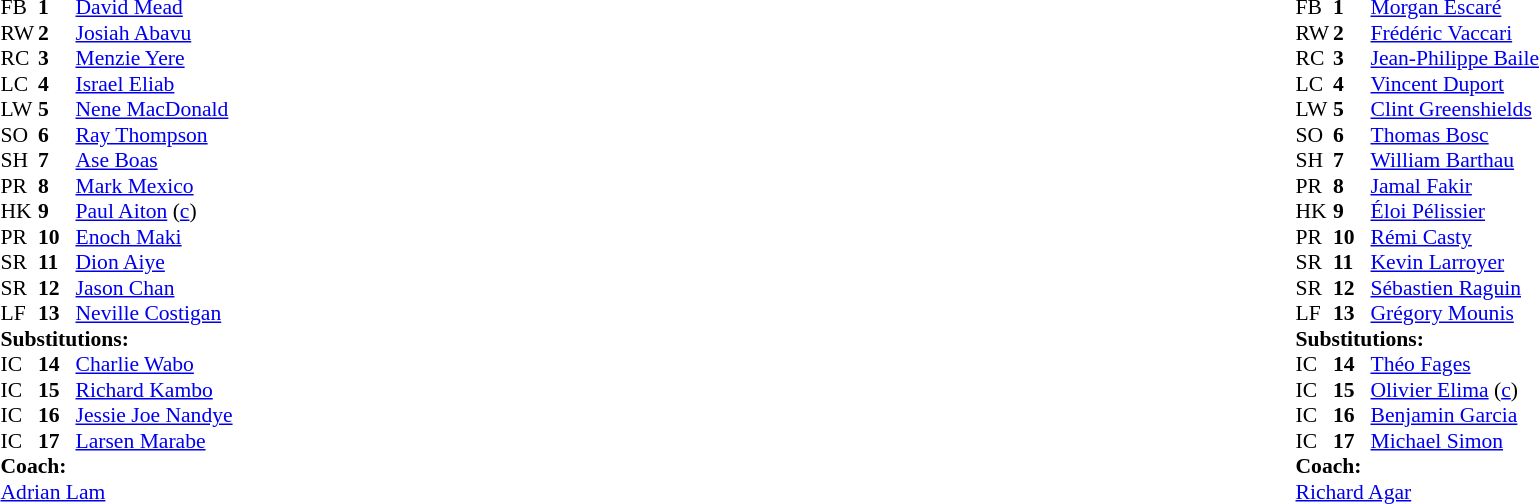<table width="100%">
<tr>
<td valign="top" width="50%"><br><table style="font-size: 90%" cellspacing="0" cellpadding="0">
<tr>
<th width="25"></th>
<th width="25"></th>
</tr>
<tr>
<td>FB</td>
<td><strong>1</strong></td>
<td><a href='#'>David Mead</a></td>
</tr>
<tr>
<td>RW</td>
<td><strong>2</strong></td>
<td><a href='#'>Josiah Abavu</a></td>
</tr>
<tr>
<td>RC</td>
<td><strong>3</strong></td>
<td><a href='#'>Menzie Yere</a></td>
</tr>
<tr>
<td>LC</td>
<td><strong>4</strong></td>
<td><a href='#'>Israel Eliab</a></td>
</tr>
<tr>
<td>LW</td>
<td><strong>5</strong></td>
<td><a href='#'>Nene MacDonald</a></td>
</tr>
<tr>
<td>SO</td>
<td><strong>6</strong></td>
<td><a href='#'>Ray Thompson</a></td>
</tr>
<tr>
<td>SH</td>
<td><strong>7</strong></td>
<td><a href='#'>Ase Boas</a></td>
</tr>
<tr>
<td>PR</td>
<td><strong>8</strong></td>
<td><a href='#'>Mark Mexico</a></td>
</tr>
<tr>
<td>HK</td>
<td><strong>9</strong></td>
<td><a href='#'>Paul Aiton</a> (<a href='#'>c</a>)</td>
</tr>
<tr>
<td>PR</td>
<td><strong>10</strong></td>
<td><a href='#'>Enoch Maki</a></td>
</tr>
<tr>
<td>SR</td>
<td><strong>11</strong></td>
<td><a href='#'>Dion Aiye</a></td>
</tr>
<tr>
<td>SR</td>
<td><strong>12</strong></td>
<td><a href='#'>Jason Chan</a></td>
</tr>
<tr>
<td>LF</td>
<td><strong>13</strong></td>
<td><a href='#'>Neville Costigan</a></td>
</tr>
<tr>
<td colspan=3><strong>Substitutions:</strong></td>
</tr>
<tr>
<td>IC</td>
<td><strong>14</strong></td>
<td><a href='#'>Charlie Wabo</a></td>
</tr>
<tr>
<td>IC</td>
<td><strong>15</strong></td>
<td><a href='#'>Richard Kambo</a></td>
</tr>
<tr>
<td>IC</td>
<td><strong>16</strong></td>
<td><a href='#'>Jessie Joe Nandye</a></td>
</tr>
<tr>
<td>IC</td>
<td><strong>17</strong></td>
<td><a href='#'>Larsen Marabe</a></td>
</tr>
<tr>
<td colspan=3><strong>Coach:</strong></td>
</tr>
<tr>
<td colspan="4"> <a href='#'>Adrian Lam</a></td>
</tr>
</table>
</td>
<td valign="top" width="50%"><br><table style="font-size: 90%" cellspacing="0" cellpadding="0" align="center">
<tr>
<th width="25"></th>
<th width="25"></th>
</tr>
<tr>
<td>FB</td>
<td><strong>1</strong></td>
<td><a href='#'>Morgan Escaré</a></td>
</tr>
<tr>
<td>RW</td>
<td><strong>2</strong></td>
<td><a href='#'>Frédéric Vaccari</a></td>
</tr>
<tr>
<td>RC</td>
<td><strong>3</strong></td>
<td><a href='#'>Jean-Philippe Baile</a></td>
</tr>
<tr>
<td>LC</td>
<td><strong>4</strong></td>
<td><a href='#'>Vincent Duport</a></td>
</tr>
<tr>
<td>LW</td>
<td><strong>5</strong></td>
<td><a href='#'>Clint Greenshields</a></td>
</tr>
<tr>
<td>SO</td>
<td><strong>6</strong></td>
<td><a href='#'>Thomas Bosc</a></td>
</tr>
<tr>
<td>SH</td>
<td><strong>7</strong></td>
<td><a href='#'>William Barthau</a></td>
</tr>
<tr>
<td>PR</td>
<td><strong>8</strong></td>
<td><a href='#'>Jamal Fakir</a></td>
</tr>
<tr>
<td>HK</td>
<td><strong>9</strong></td>
<td><a href='#'>Éloi Pélissier</a></td>
</tr>
<tr>
<td>PR</td>
<td><strong>10</strong></td>
<td><a href='#'>Rémi Casty</a></td>
</tr>
<tr>
<td>SR</td>
<td><strong>11</strong></td>
<td><a href='#'>Kevin Larroyer</a></td>
</tr>
<tr>
<td>SR</td>
<td><strong>12</strong></td>
<td><a href='#'>Sébastien Raguin</a></td>
</tr>
<tr>
<td>LF</td>
<td><strong>13</strong></td>
<td><a href='#'>Grégory Mounis</a></td>
</tr>
<tr>
<td colspan=3><strong>Substitutions:</strong></td>
</tr>
<tr>
<td>IC</td>
<td><strong>14</strong></td>
<td><a href='#'>Théo Fages</a></td>
</tr>
<tr>
<td>IC</td>
<td><strong>15</strong></td>
<td><a href='#'>Olivier Elima</a> (<a href='#'>c</a>)</td>
</tr>
<tr>
<td>IC</td>
<td><strong>16</strong></td>
<td><a href='#'>Benjamin Garcia</a></td>
</tr>
<tr>
<td>IC</td>
<td><strong>17</strong></td>
<td><a href='#'>Michael Simon</a></td>
</tr>
<tr>
<td colspan=3><strong>Coach:</strong></td>
</tr>
<tr>
<td colspan="4"> <a href='#'>Richard Agar</a></td>
</tr>
</table>
</td>
</tr>
</table>
